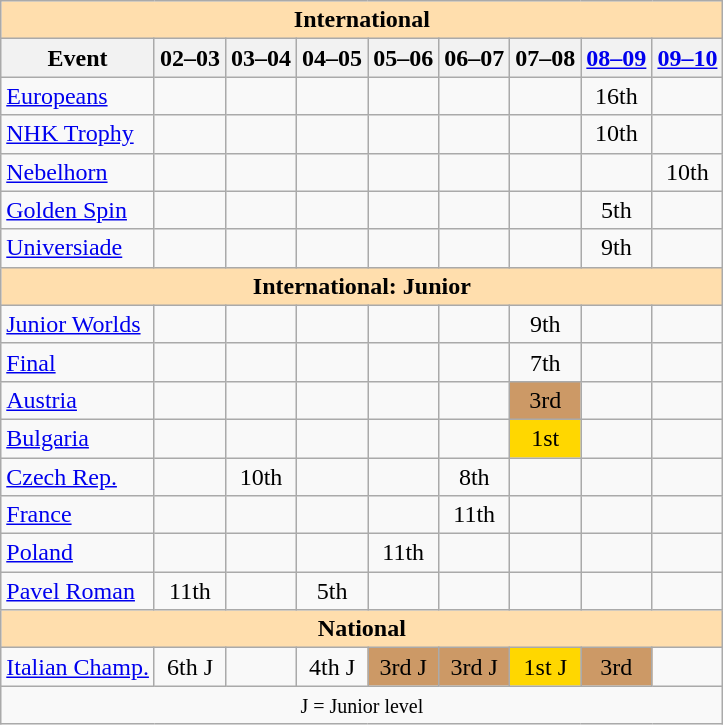<table class="wikitable" style="text-align:center">
<tr>
<th style="background-color: #ffdead; " colspan=9 align=center>International</th>
</tr>
<tr>
<th>Event</th>
<th>02–03</th>
<th>03–04</th>
<th>04–05</th>
<th>05–06</th>
<th>06–07</th>
<th>07–08</th>
<th><a href='#'>08–09</a></th>
<th><a href='#'>09–10</a></th>
</tr>
<tr>
<td align=left><a href='#'>Europeans</a></td>
<td></td>
<td></td>
<td></td>
<td></td>
<td></td>
<td></td>
<td>16th</td>
<td></td>
</tr>
<tr>
<td align=left> <a href='#'>NHK Trophy</a></td>
<td></td>
<td></td>
<td></td>
<td></td>
<td></td>
<td></td>
<td>10th</td>
<td></td>
</tr>
<tr>
<td align=left><a href='#'>Nebelhorn</a></td>
<td></td>
<td></td>
<td></td>
<td></td>
<td></td>
<td></td>
<td></td>
<td>10th</td>
</tr>
<tr>
<td align=left><a href='#'>Golden Spin</a></td>
<td></td>
<td></td>
<td></td>
<td></td>
<td></td>
<td></td>
<td>5th</td>
<td></td>
</tr>
<tr>
<td align=left><a href='#'>Universiade</a></td>
<td></td>
<td></td>
<td></td>
<td></td>
<td></td>
<td></td>
<td>9th</td>
<td></td>
</tr>
<tr>
<th style="background-color: #ffdead; " colspan=9 align=center>International: Junior</th>
</tr>
<tr>
<td align=left><a href='#'>Junior Worlds</a></td>
<td></td>
<td></td>
<td></td>
<td></td>
<td></td>
<td>9th</td>
<td></td>
<td></td>
</tr>
<tr>
<td align=left> <a href='#'>Final</a></td>
<td></td>
<td></td>
<td></td>
<td></td>
<td></td>
<td>7th</td>
<td></td>
<td></td>
</tr>
<tr>
<td align=left> <a href='#'>Austria</a></td>
<td></td>
<td></td>
<td></td>
<td></td>
<td></td>
<td bgcolor=cc9966>3rd</td>
<td></td>
<td></td>
</tr>
<tr>
<td align=left> <a href='#'>Bulgaria</a></td>
<td></td>
<td></td>
<td></td>
<td></td>
<td></td>
<td bgcolor=gold>1st</td>
<td></td>
<td></td>
</tr>
<tr>
<td align=left> <a href='#'>Czech Rep.</a></td>
<td></td>
<td>10th</td>
<td></td>
<td></td>
<td>8th</td>
<td></td>
<td></td>
<td></td>
</tr>
<tr>
<td align=left> <a href='#'>France</a></td>
<td></td>
<td></td>
<td></td>
<td></td>
<td>11th</td>
<td></td>
<td></td>
<td></td>
</tr>
<tr>
<td align=left> <a href='#'>Poland</a></td>
<td></td>
<td></td>
<td></td>
<td>11th</td>
<td></td>
<td></td>
<td></td>
<td></td>
</tr>
<tr>
<td align=left> <a href='#'>Pavel Roman</a></td>
<td>11th</td>
<td></td>
<td>5th</td>
<td></td>
<td></td>
<td></td>
<td></td>
<td></td>
</tr>
<tr>
<th style="background-color: #ffdead; " colspan=9 align=center>National</th>
</tr>
<tr>
<td align=left><a href='#'>Italian Champ.</a></td>
<td>6th J</td>
<td></td>
<td>4th J</td>
<td bgcolor=cc9966>3rd J</td>
<td bgcolor=cc9966>3rd J</td>
<td bgcolor=gold>1st J</td>
<td bgcolor=cc9966>3rd</td>
<td></td>
</tr>
<tr>
<td colspan=9 align=center><small> J = Junior level </small></td>
</tr>
</table>
